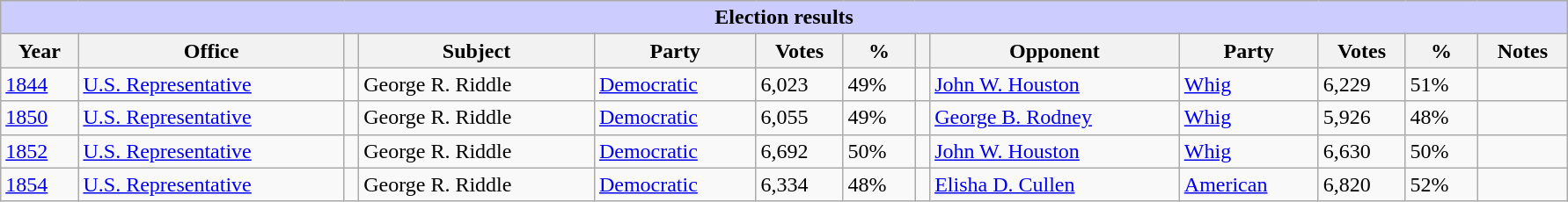<table class=wikitable style="width: 94%" style="text-align: center;" align="center">
<tr bgcolor=#cccccc>
<th colspan=13 style="background: #ccccff;">Election results</th>
</tr>
<tr>
<th><strong>Year</strong></th>
<th><strong>Office</strong></th>
<th></th>
<th><strong>Subject</strong></th>
<th><strong>Party</strong></th>
<th><strong>Votes</strong></th>
<th><strong>%</strong></th>
<th></th>
<th><strong>Opponent</strong></th>
<th><strong>Party</strong></th>
<th><strong>Votes</strong></th>
<th><strong>%</strong></th>
<th><strong>Notes</strong></th>
</tr>
<tr>
<td><a href='#'>1844</a></td>
<td><a href='#'>U.S. Representative</a></td>
<td></td>
<td>George R. Riddle</td>
<td><a href='#'>Democratic</a></td>
<td>6,023</td>
<td>49%</td>
<td></td>
<td><a href='#'>John W. Houston</a></td>
<td><a href='#'>Whig</a></td>
<td>6,229</td>
<td>51%</td>
<td></td>
</tr>
<tr>
<td><a href='#'>1850</a></td>
<td><a href='#'>U.S. Representative</a></td>
<td></td>
<td>George R. Riddle</td>
<td><a href='#'>Democratic</a></td>
<td>6,055</td>
<td>49%</td>
<td></td>
<td><a href='#'>George B. Rodney</a></td>
<td><a href='#'>Whig</a></td>
<td>5,926</td>
<td>48%</td>
<td></td>
</tr>
<tr>
<td><a href='#'>1852</a></td>
<td><a href='#'>U.S. Representative</a></td>
<td></td>
<td>George R. Riddle</td>
<td><a href='#'>Democratic</a></td>
<td>6,692</td>
<td>50%</td>
<td></td>
<td><a href='#'>John W. Houston</a></td>
<td><a href='#'>Whig</a></td>
<td>6,630</td>
<td>50%</td>
<td></td>
</tr>
<tr>
<td><a href='#'>1854</a></td>
<td><a href='#'>U.S. Representative</a></td>
<td></td>
<td>George R. Riddle</td>
<td><a href='#'>Democratic</a></td>
<td>6,334</td>
<td>48%</td>
<td></td>
<td><a href='#'>Elisha D. Cullen</a></td>
<td><a href='#'>American</a></td>
<td>6,820</td>
<td>52%</td>
<td></td>
</tr>
</table>
